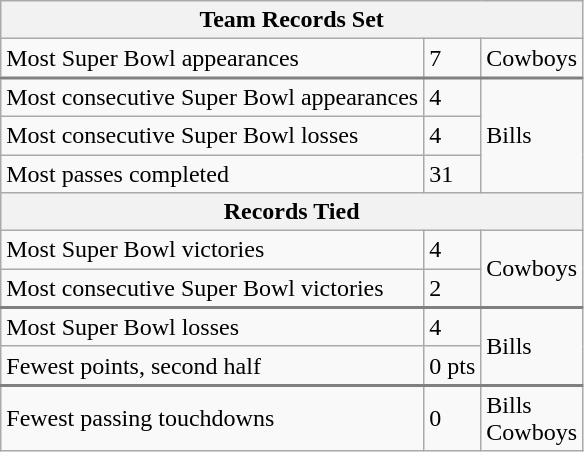<table class="wikitable">
<tr>
<th colspan=3>Team Records Set</th>
</tr>
<tr style="border-bottom: 2px solid gray">
<td>Most Super Bowl appearances</td>
<td>7</td>
<td>Cowboys</td>
</tr>
<tr>
<td>Most consecutive Super Bowl appearances</td>
<td>4</td>
<td rowspan=3>Bills</td>
</tr>
<tr>
<td>Most consecutive Super Bowl losses</td>
<td>4</td>
</tr>
<tr>
<td>Most passes completed</td>
<td>31</td>
</tr>
<tr>
<th colspan=3>Records Tied</th>
</tr>
<tr>
<td>Most Super Bowl victories</td>
<td>4</td>
<td rowspan=2>Cowboys</td>
</tr>
<tr style="border-bottom: 2px solid gray">
<td>Most consecutive Super Bowl victories</td>
<td>2</td>
</tr>
<tr>
<td>Most Super Bowl losses</td>
<td>4</td>
<td rowspan=2>Bills</td>
</tr>
<tr style="border-bottom: 2px solid gray">
<td>Fewest points, second half</td>
<td>0 pts</td>
</tr>
<tr>
<td>Fewest passing touchdowns</td>
<td>0</td>
<td>Bills <br> Cowboys</td>
</tr>
</table>
